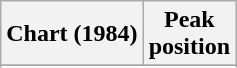<table class="wikitable sortable plainrowheaders" style="text-align:center">
<tr>
<th scope="col">Chart (1984)</th>
<th scope="col">Peak<br>position</th>
</tr>
<tr>
</tr>
<tr>
</tr>
</table>
